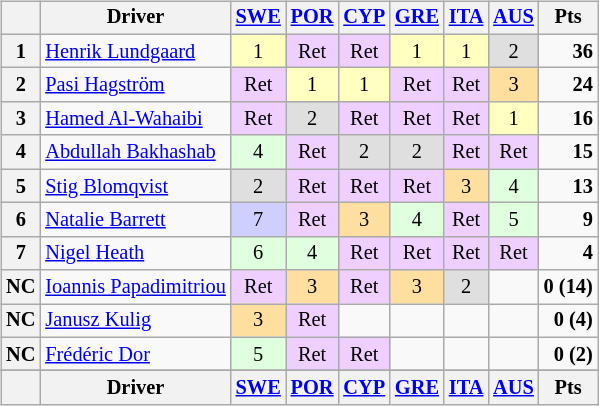<table>
<tr>
<td><br><table class="wikitable" style="font-size: 85%; text-align: center;">
<tr valign="top">
<th valign="middle"></th>
<th valign="middle">Driver</th>
<th><a href='#'>SWE</a><br></th>
<th><a href='#'>POR</a><br></th>
<th><a href='#'>CYP</a><br></th>
<th><a href='#'>GRE</a><br></th>
<th><a href='#'>ITA</a><br></th>
<th><a href='#'>AUS</a><br></th>
<th valign="middle"> Pts </th>
</tr>
<tr>
<th>1</th>
<td align=left> <a href='#'>Henrik Lundgaard</a></td>
<td style="background:#ffffbf;">1</td>
<td style="background:#efcfff;">Ret</td>
<td style="background:#efcfff;">Ret</td>
<td style="background:#ffffbf;">1</td>
<td style="background:#ffffbf;">1</td>
<td style="background:#dfdfdf;">2</td>
<td align="right"><strong>36</strong></td>
</tr>
<tr>
<th>2</th>
<td align=left> <a href='#'>Pasi Hagström</a></td>
<td style="background:#efcfff;">Ret</td>
<td style="background:#ffffbf;">1</td>
<td style="background:#ffffbf;">1</td>
<td style="background:#efcfff;">Ret</td>
<td style="background:#efcfff;">Ret</td>
<td style="background:#ffdf9f;">3</td>
<td align="right"><strong>24</strong></td>
</tr>
<tr>
<th>3</th>
<td align=left> <a href='#'>Hamed Al-Wahaibi</a></td>
<td style="background:#efcfff;">Ret</td>
<td style="background:#dfdfdf;">2</td>
<td style="background:#efcfff;">Ret</td>
<td style="background:#efcfff;">Ret</td>
<td style="background:#efcfff;">Ret</td>
<td style="background:#ffffbf;">1</td>
<td align="right"><strong>16</strong></td>
</tr>
<tr>
<th>4</th>
<td align=left nowrap> <a href='#'>Abdullah Bakhashab</a></td>
<td style="background:#dfffdf;">4</td>
<td style="background:#efcfff;">Ret</td>
<td style="background:#dfdfdf;">2</td>
<td style="background:#dfdfdf;">2</td>
<td style="background:#efcfff;">Ret</td>
<td style="background:#efcfff;">Ret</td>
<td align="right"><strong>15</strong></td>
</tr>
<tr>
<th>5</th>
<td align=left> <a href='#'>Stig Blomqvist</a></td>
<td style="background:#dfdfdf;">2</td>
<td style="background:#efcfff;">Ret</td>
<td style="background:#efcfff;">Ret</td>
<td style="background:#efcfff;">Ret</td>
<td style="background:#ffdf9f;">3</td>
<td style="background:#dfffdf;">4</td>
<td align="right"><strong>13</strong></td>
</tr>
<tr>
<th>6</th>
<td align=left> <a href='#'>Natalie Barrett</a></td>
<td style="background:#cfcfff;">7</td>
<td style="background:#efcfff;">Ret</td>
<td style="background:#ffdf9f;">3</td>
<td style="background:#dfffdf;">4</td>
<td style="background:#efcfff;">Ret</td>
<td style="background:#dfffdf;">5</td>
<td align="right"><strong>9</strong></td>
</tr>
<tr>
<th>7</th>
<td align=left> <a href='#'>Nigel Heath</a></td>
<td style="background:#dfffdf;">6</td>
<td style="background:#dfffdf;">4</td>
<td style="background:#efcfff;">Ret</td>
<td style="background:#efcfff;">Ret</td>
<td style="background:#efcfff;">Ret</td>
<td style="background:#efcfff;">Ret</td>
<td align="right"><strong>4</strong></td>
</tr>
<tr>
<th>NC</th>
<td align=left> <a href='#'>Ioannis Papadimitriou</a></td>
<td style="background:#efcfff;">Ret</td>
<td style="background:#ffdf9f;">3</td>
<td style="background:#efcfff;">Ret</td>
<td style="background:#ffdf9f;">3</td>
<td style="background:#dfdfdf;">2</td>
<td></td>
<td align="right"><strong>0 (14)</strong></td>
</tr>
<tr>
<th>NC</th>
<td align=left> <a href='#'>Janusz Kulig</a></td>
<td style="background:#ffdf9f;">3</td>
<td style="background:#efcfff;">Ret</td>
<td></td>
<td></td>
<td></td>
<td></td>
<td align="right"><strong>0 (4)</strong></td>
</tr>
<tr>
<th>NC</th>
<td align=left> <a href='#'>Frédéric Dor</a></td>
<td style="background:#dfffdf;">5</td>
<td style="background:#efcfff;">Ret</td>
<td style="background:#efcfff;">Ret</td>
<td></td>
<td></td>
<td></td>
<td align="right"><strong>0 (2)</strong></td>
</tr>
<tr>
</tr>
<tr valign="top">
<th valign="middle"></th>
<th valign="middle">Driver</th>
<th><a href='#'>SWE</a><br></th>
<th><a href='#'>POR</a><br></th>
<th><a href='#'>CYP</a><br></th>
<th><a href='#'>GRE</a><br></th>
<th><a href='#'>ITA</a><br></th>
<th><a href='#'>AUS</a><br></th>
<th valign="middle">Pts</th>
</tr>
</table>
</td>
<td valign="top"><br></td>
</tr>
</table>
